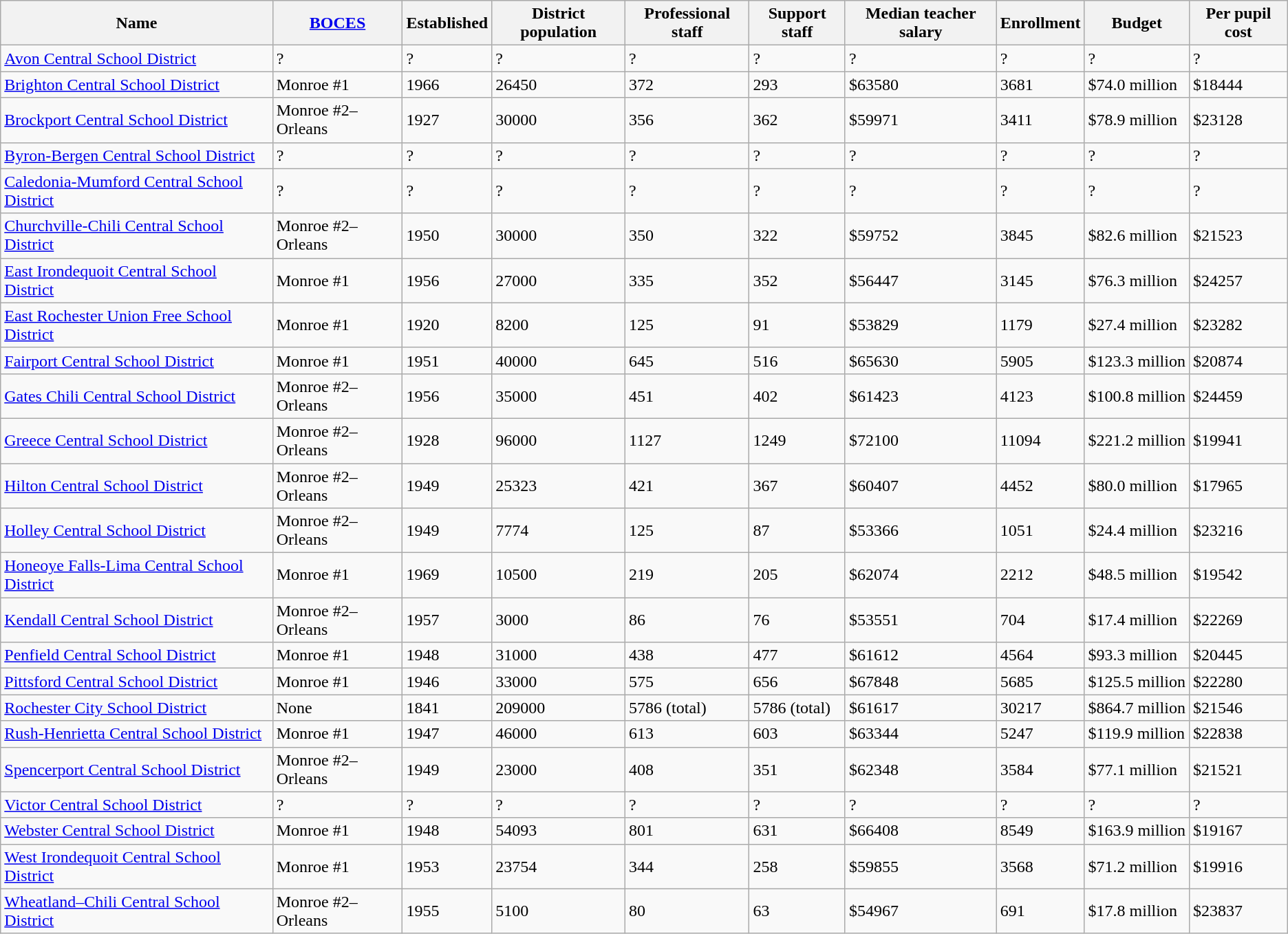<table class="wikitable sortable">
<tr>
<th>Name</th>
<th><a href='#'>BOCES</a></th>
<th>Established</th>
<th>District population</th>
<th>Professional staff</th>
<th>Support staff</th>
<th>Median teacher salary</th>
<th>Enrollment</th>
<th>Budget</th>
<th>Per pupil cost</th>
</tr>
<tr>
<td><a href='#'>Avon Central School District</a></td>
<td>?</td>
<td>?</td>
<td>?</td>
<td>?</td>
<td>?</td>
<td>?</td>
<td>?</td>
<td>?</td>
<td>?</td>
</tr>
<tr>
<td><a href='#'>Brighton Central School District</a></td>
<td>Monroe #1</td>
<td>1966</td>
<td>26450</td>
<td>372</td>
<td>293</td>
<td>$63580</td>
<td>3681</td>
<td>$74.0 million</td>
<td>$18444</td>
</tr>
<tr>
<td><a href='#'>Brockport Central School District</a></td>
<td>Monroe #2–Orleans</td>
<td>1927</td>
<td>30000</td>
<td>356</td>
<td>362</td>
<td>$59971</td>
<td>3411</td>
<td>$78.9 million</td>
<td>$23128</td>
</tr>
<tr>
<td><a href='#'>Byron-Bergen Central School District</a></td>
<td>?</td>
<td>?</td>
<td>?</td>
<td>?</td>
<td>?</td>
<td>?</td>
<td>?</td>
<td>?</td>
<td>?</td>
</tr>
<tr>
<td><a href='#'>Caledonia-Mumford Central School District</a></td>
<td>?</td>
<td>?</td>
<td>?</td>
<td>?</td>
<td>?</td>
<td>?</td>
<td>?</td>
<td>?</td>
<td>?</td>
</tr>
<tr>
<td><a href='#'>Churchville-Chili Central School District</a></td>
<td>Monroe #2–Orleans</td>
<td>1950</td>
<td>30000</td>
<td>350</td>
<td>322</td>
<td>$59752</td>
<td>3845</td>
<td>$82.6 million</td>
<td>$21523</td>
</tr>
<tr>
<td><a href='#'>East Irondequoit Central School District</a></td>
<td>Monroe #1</td>
<td>1956</td>
<td>27000</td>
<td>335</td>
<td>352</td>
<td>$56447</td>
<td>3145</td>
<td>$76.3 million</td>
<td>$24257</td>
</tr>
<tr>
<td><a href='#'>East Rochester Union Free School District</a></td>
<td>Monroe #1</td>
<td>1920</td>
<td>8200</td>
<td>125</td>
<td>91</td>
<td>$53829</td>
<td>1179</td>
<td>$27.4 million</td>
<td>$23282</td>
</tr>
<tr>
<td><a href='#'>Fairport Central School District</a></td>
<td>Monroe #1</td>
<td>1951</td>
<td>40000</td>
<td>645</td>
<td>516</td>
<td>$65630</td>
<td>5905</td>
<td>$123.3 million</td>
<td>$20874</td>
</tr>
<tr>
<td><a href='#'>Gates Chili Central School District</a></td>
<td>Monroe #2–Orleans</td>
<td>1956</td>
<td>35000</td>
<td>451</td>
<td>402</td>
<td>$61423</td>
<td>4123</td>
<td>$100.8 million</td>
<td>$24459</td>
</tr>
<tr>
<td><a href='#'>Greece Central School District</a></td>
<td>Monroe #2–Orleans</td>
<td>1928</td>
<td>96000</td>
<td>1127</td>
<td>1249</td>
<td>$72100</td>
<td>11094</td>
<td>$221.2 million</td>
<td>$19941</td>
</tr>
<tr>
<td><a href='#'>Hilton Central School District</a></td>
<td>Monroe #2–Orleans</td>
<td>1949</td>
<td>25323</td>
<td>421</td>
<td>367</td>
<td>$60407</td>
<td>4452</td>
<td>$80.0 million</td>
<td>$17965</td>
</tr>
<tr>
<td><a href='#'>Holley Central School District</a></td>
<td>Monroe #2–Orleans</td>
<td>1949</td>
<td>7774</td>
<td>125</td>
<td>87</td>
<td>$53366</td>
<td>1051</td>
<td>$24.4 million</td>
<td>$23216</td>
</tr>
<tr>
<td><a href='#'>Honeoye Falls-Lima Central School District</a></td>
<td>Monroe #1</td>
<td>1969</td>
<td>10500</td>
<td>219</td>
<td>205</td>
<td>$62074</td>
<td>2212</td>
<td>$48.5 million</td>
<td>$19542</td>
</tr>
<tr>
<td><a href='#'>Kendall Central School District</a></td>
<td>Monroe #2–Orleans</td>
<td>1957</td>
<td>3000</td>
<td>86</td>
<td>76</td>
<td>$53551</td>
<td>704</td>
<td>$17.4 million</td>
<td>$22269</td>
</tr>
<tr>
<td><a href='#'>Penfield Central School District</a></td>
<td>Monroe #1</td>
<td>1948</td>
<td>31000</td>
<td>438</td>
<td>477</td>
<td>$61612</td>
<td>4564</td>
<td>$93.3 million</td>
<td>$20445</td>
</tr>
<tr>
<td><a href='#'>Pittsford Central School District</a></td>
<td>Monroe #1</td>
<td>1946</td>
<td>33000</td>
<td>575</td>
<td>656</td>
<td>$67848</td>
<td>5685</td>
<td>$125.5 million</td>
<td>$22280</td>
</tr>
<tr>
<td><a href='#'>Rochester City School District</a></td>
<td>None</td>
<td>1841</td>
<td>209000</td>
<td>5786 (total)</td>
<td>5786 (total)</td>
<td>$61617</td>
<td>30217</td>
<td>$864.7 million</td>
<td>$21546</td>
</tr>
<tr>
<td><a href='#'>Rush-Henrietta Central School District</a></td>
<td>Monroe #1</td>
<td>1947</td>
<td>46000</td>
<td>613</td>
<td>603</td>
<td>$63344</td>
<td>5247</td>
<td>$119.9 million</td>
<td>$22838</td>
</tr>
<tr>
<td><a href='#'>Spencerport Central School District</a></td>
<td>Monroe #2–Orleans</td>
<td>1949</td>
<td>23000</td>
<td>408</td>
<td>351</td>
<td>$62348</td>
<td>3584</td>
<td>$77.1 million</td>
<td>$21521</td>
</tr>
<tr>
<td><a href='#'>Victor Central School District</a></td>
<td>?</td>
<td>?</td>
<td>?</td>
<td>?</td>
<td>?</td>
<td>?</td>
<td>?</td>
<td>?</td>
<td>?</td>
</tr>
<tr>
<td><a href='#'>Webster Central School District</a></td>
<td>Monroe #1</td>
<td>1948</td>
<td>54093</td>
<td>801</td>
<td>631</td>
<td>$66408</td>
<td>8549</td>
<td>$163.9 million</td>
<td>$19167</td>
</tr>
<tr>
<td><a href='#'>West Irondequoit Central School District</a></td>
<td>Monroe #1</td>
<td>1953</td>
<td>23754</td>
<td>344</td>
<td>258</td>
<td>$59855</td>
<td>3568</td>
<td>$71.2 million</td>
<td>$19916</td>
</tr>
<tr>
<td><a href='#'>Wheatland–Chili Central School District</a></td>
<td>Monroe #2–Orleans</td>
<td>1955</td>
<td>5100</td>
<td>80</td>
<td>63</td>
<td>$54967</td>
<td>691</td>
<td>$17.8 million</td>
<td>$23837</td>
</tr>
</table>
